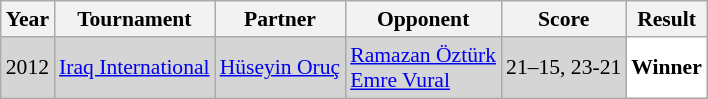<table class="sortable wikitable" style="font-size: 90%;">
<tr>
<th>Year</th>
<th>Tournament</th>
<th>Partner</th>
<th>Opponent</th>
<th>Score</th>
<th>Result</th>
</tr>
<tr style="background:#D5D5D5">
<td align="center">2012</td>
<td align="left"><a href='#'>Iraq International</a></td>
<td align="left"> <a href='#'>Hüseyin Oruç</a></td>
<td align="left"> <a href='#'>Ramazan Öztürk</a><br> <a href='#'>Emre Vural</a></td>
<td align="left">21–15, 23-21</td>
<td style="text-align:left; background:white"> <strong>Winner</strong></td>
</tr>
</table>
